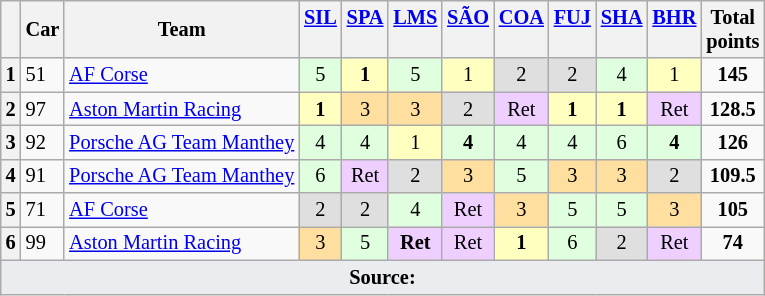<table class="wikitable" style="font-size: 85%; text-align:center;">
<tr valign="top">
<th valign=middle></th>
<th valign=middle>Car</th>
<th valign=middle>Team</th>
<th><a href='#'>SIL</a><br></th>
<th><a href='#'>SPA</a><br></th>
<th><a href='#'>LMS</a><br></th>
<th><a href='#'>SÃO</a><br></th>
<th><a href='#'>COA</a><br></th>
<th><a href='#'>FUJ</a><br></th>
<th><a href='#'>SHA</a><br></th>
<th><a href='#'>BHR</a><br></th>
<th valign=middle>Total<br>points</th>
</tr>
<tr>
<th>1</th>
<td align=left>51</td>
<td align=left> <a href='#'>AF Corse</a></td>
<td style="background:#DFFFDF;">5</td>
<td style="background:#FFFFBF;"><strong>1</strong></td>
<td style="background:#DFFFDF;">5</td>
<td style="background:#FFFFBF;">1</td>
<td style="background:#DFDFDF;">2</td>
<td style="background:#DFDFDF;">2</td>
<td style="background:#DFFFDF;">4</td>
<td style="background:#FFFFBF;">1</td>
<td><strong>145</strong></td>
</tr>
<tr>
<th>2</th>
<td align=left>97</td>
<td align=left> <a href='#'>Aston Martin Racing</a></td>
<td style="background:#FFFFBF;"><strong>1</strong></td>
<td style="background:#FFDF9F;">3</td>
<td style="background:#FFDF9F;">3</td>
<td style="background:#DFDFDF;">2</td>
<td style="background:#EFCFFF;">Ret</td>
<td style="background:#FFFFBF;"><strong>1</strong></td>
<td style="background:#FFFFBF;"><strong>1</strong></td>
<td style="background:#EFCFFF;">Ret</td>
<td><strong>128.5</strong></td>
</tr>
<tr>
<th>3</th>
<td align=left>92</td>
<td align=left> <a href='#'>Porsche AG Team Manthey</a></td>
<td style="background:#DFFFDF;">4</td>
<td style="background:#DFFFDF;">4</td>
<td style="background:#FFFFBF;">1</td>
<td style="background:#DFFFDF;"><strong>4</strong></td>
<td style="background:#DFFFDF;">4</td>
<td style="background:#DFFFDF;">4</td>
<td style="background:#DFFFDF;">6</td>
<td style="background:#DFFFDF;"><strong>4</strong></td>
<td><strong>126</strong></td>
</tr>
<tr>
<th>4</th>
<td align=left>91</td>
<td align=left> <a href='#'>Porsche AG Team Manthey</a></td>
<td style="background:#DFFFDF;">6</td>
<td style="background:#EFCFFF;">Ret</td>
<td style="background:#DFDFDF;">2</td>
<td style="background:#FFDF9F;">3</td>
<td style="background:#DFFFDF;">5</td>
<td style="background:#FFDF9F;">3</td>
<td style="background:#FFDF9F;">3</td>
<td style="background:#DFDFDF;">2</td>
<td><strong>109.5</strong></td>
</tr>
<tr>
<th>5</th>
<td align=left>71</td>
<td align=left> <a href='#'>AF Corse</a></td>
<td style="background:#DFDFDF;">2</td>
<td style="background:#DFDFDF;">2</td>
<td style="background:#DFFFDF;">4</td>
<td style="background:#EFCFFF;">Ret</td>
<td style="background:#FFDF9F;">3</td>
<td style="background:#DFFFDF;">5</td>
<td style="background:#DFFFDF;">5</td>
<td style="background:#FFDF9F;">3</td>
<td><strong>105</strong></td>
</tr>
<tr>
<th>6</th>
<td align=left>99</td>
<td align=left> <a href='#'>Aston Martin Racing</a></td>
<td style="background:#FFDF9F;">3</td>
<td style="background:#DFFFDF;">5</td>
<td style="background:#EFCFFF;"><strong>Ret</strong></td>
<td style="background:#EFCFFF;">Ret</td>
<td style="background:#FFFFBF;"><strong>1</strong></td>
<td style="background:#DFFFDF;">6</td>
<td style="background:#DFDFDF;">2</td>
<td style="background:#EFCFFF;">Ret</td>
<td><strong>74</strong></td>
</tr>
<tr class="sortbottom">
<td colspan="12" style="background-color:#EAECF0;text-align:center"><strong>Source:</strong></td>
</tr>
</table>
